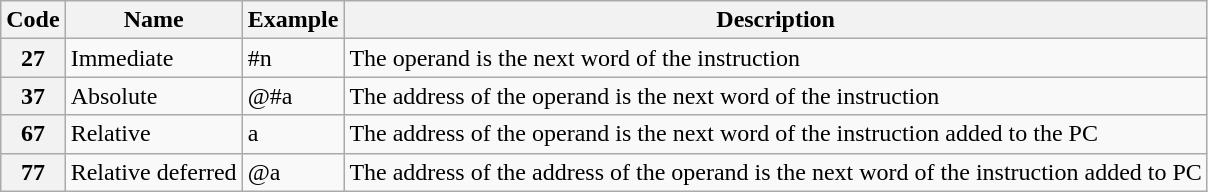<table class="wikitable" border=0>
<tr>
<th>Code</th>
<th>Name</th>
<th>Example</th>
<th>Description</th>
</tr>
<tr>
<th>27</th>
<td>Immediate</td>
<td>#n</td>
<td>The operand is the next word of the instruction</td>
</tr>
<tr>
<th>37</th>
<td>Absolute</td>
<td>@#a</td>
<td>The address of the operand is the next word of the instruction</td>
</tr>
<tr>
<th>67</th>
<td>Relative</td>
<td>a</td>
<td>The address of the operand is the next word of the instruction added to the PC</td>
</tr>
<tr>
<th>77</th>
<td>Relative deferred</td>
<td>@a</td>
<td>The address of the address of the operand is the next word of the instruction added to PC</td>
</tr>
</table>
